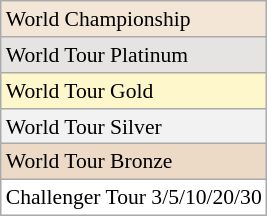<table class=wikitable style=float:left;font-size:90%>
<tr style="background:#F3E6D7;">
<td>World Championship</td>
</tr>
<tr style="background:#E5E4E2;">
<td>World Tour Platinum</td>
</tr>
<tr style="background:#fff7cc;">
<td>World Tour Gold</td>
</tr>
<tr style="background:#f2f2f2;">
<td>World Tour Silver</td>
</tr>
<tr style="background:#ecd9c6;">
<td>World Tour Bronze</td>
</tr>
<tr style="background:#fff;">
<td>Challenger Tour 3/5/10/20/30</td>
</tr>
</table>
